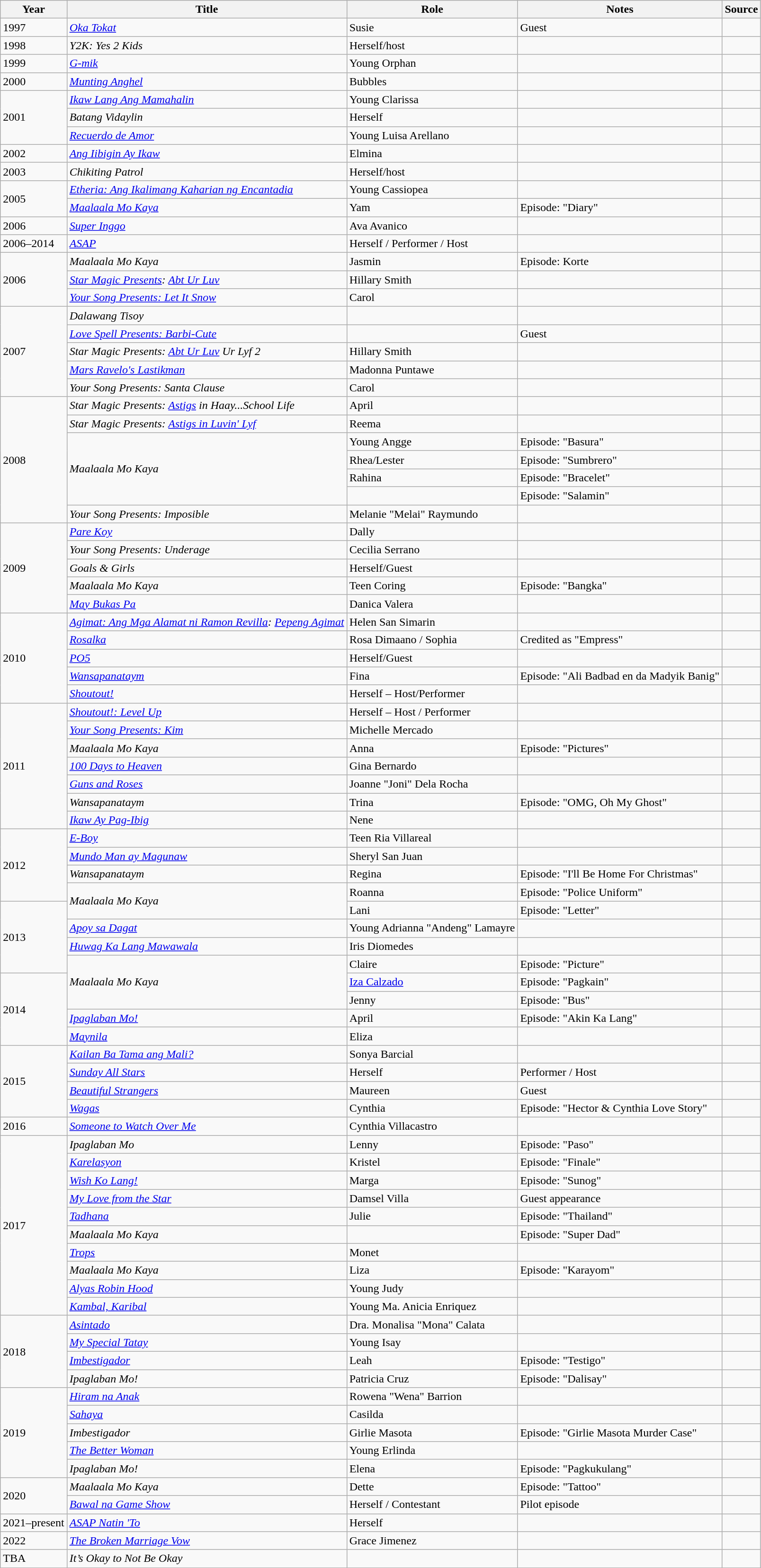<table class="wikitable sortable" >
<tr>
<th>Year</th>
<th>Title</th>
<th>Role</th>
<th class="unsortable">Notes </th>
<th class="unsortable">Source </th>
</tr>
<tr>
<td>1997</td>
<td><em><a href='#'>Oka Tokat</a></em></td>
<td>Susie</td>
<td>Guest</td>
<td></td>
</tr>
<tr>
<td>1998</td>
<td><em>Y2K: Yes 2 Kids</em></td>
<td>Herself/host</td>
<td></td>
<td></td>
</tr>
<tr>
<td>1999</td>
<td><em><a href='#'>G-mik</a></em></td>
<td>Young Orphan</td>
<td></td>
<td></td>
</tr>
<tr>
<td>2000</td>
<td><em><a href='#'>Munting Anghel</a></em></td>
<td>Bubbles</td>
<td></td>
<td></td>
</tr>
<tr>
<td rowspan="3">2001</td>
<td><em><a href='#'>Ikaw Lang Ang Mamahalin</a></em></td>
<td>Young Clarissa</td>
<td></td>
<td></td>
</tr>
<tr>
<td><em>Batang Vidaylin</em></td>
<td>Herself</td>
<td></td>
<td></td>
</tr>
<tr>
<td><em><a href='#'>Recuerdo de Amor</a></em></td>
<td>Young Luisa Arellano</td>
<td></td>
<td></td>
</tr>
<tr>
<td>2002</td>
<td><em><a href='#'>Ang Iibigin Ay Ikaw</a></em></td>
<td>Elmina</td>
<td></td>
<td></td>
</tr>
<tr>
<td>2003</td>
<td><em>Chikiting Patrol</em></td>
<td>Herself/host</td>
<td></td>
<td></td>
</tr>
<tr>
<td rowspan="2">2005</td>
<td><em><a href='#'>Etheria: Ang Ikalimang Kaharian ng Encantadia</a></em></td>
<td>Young Cassiopea</td>
<td></td>
<td></td>
</tr>
<tr>
<td><em><a href='#'>Maalaala Mo Kaya</a></em></td>
<td>Yam</td>
<td>Episode: "Diary"</td>
<td></td>
</tr>
<tr>
<td>2006</td>
<td><em><a href='#'>Super Inggo</a></em></td>
<td>Ava Avanico</td>
<td></td>
<td></td>
</tr>
<tr>
<td>2006–2014</td>
<td><a href='#'><em>ASAP</em></a></td>
<td>Herself / Performer / Host</td>
<td></td>
<td></td>
</tr>
<tr>
<td rowspan="3">2006</td>
<td><em>Maalaala Mo Kaya</em></td>
<td>Jasmin</td>
<td>Episode: Korte</td>
<td></td>
</tr>
<tr>
<td><em><a href='#'>Star Magic Presents</a>: <a href='#'>Abt Ur Luv</a></em></td>
<td>Hillary Smith</td>
<td></td>
<td></td>
</tr>
<tr>
<td><a href='#'><em>Your Song Presents: Let It Snow</em></a></td>
<td>Carol</td>
<td></td>
<td></td>
</tr>
<tr>
<td rowspan="5">2007</td>
<td><em>Dalawang Tisoy</em></td>
<td></td>
<td></td>
<td></td>
</tr>
<tr>
<td><a href='#'><em>Love Spell Presents: Barbi-Cute</em></a></td>
<td></td>
<td>Guest</td>
<td></td>
</tr>
<tr>
<td><em>Star Magic Presents: <a href='#'>Abt Ur Luv</a> Ur Lyf 2</em></td>
<td>Hillary Smith</td>
<td></td>
<td></td>
</tr>
<tr>
<td><a href='#'><em>Mars Ravelo's Lastikman</em></a></td>
<td>Madonna Puntawe</td>
<td></td>
<td></td>
</tr>
<tr>
<td><em>Your Song Presents: Santa Clause</em></td>
<td>Carol</td>
<td></td>
<td></td>
</tr>
<tr>
<td rowspan="7">2008</td>
<td><em>Star Magic Presents: <a href='#'>Astigs</a> in Haay...School Life</em></td>
<td>April</td>
<td></td>
<td></td>
</tr>
<tr>
<td><em>Star Magic Presents: <a href='#'>Astigs in Luvin' Lyf</a></em></td>
<td>Reema</td>
<td></td>
<td></td>
</tr>
<tr>
<td rowspan="4"><em>Maalaala Mo Kaya</em></td>
<td>Young Angge</td>
<td>Episode: "Basura"</td>
<td></td>
</tr>
<tr>
<td>Rhea/Lester</td>
<td>Episode: "Sumbrero"</td>
<td></td>
</tr>
<tr>
<td>Rahina</td>
<td>Episode: "Bracelet"</td>
<td></td>
</tr>
<tr>
<td></td>
<td>Episode: "Salamin"</td>
<td></td>
</tr>
<tr>
<td><em>Your Song Presents: Imposible</em></td>
<td>Melanie "Melai" Raymundo</td>
<td></td>
<td></td>
</tr>
<tr>
<td rowspan="5">2009</td>
<td><em><a href='#'>Pare Koy</a></em></td>
<td>Dally</td>
<td></td>
<td></td>
</tr>
<tr>
<td><em>Your Song Presents: Underage</em></td>
<td>Cecilia Serrano</td>
<td></td>
<td></td>
</tr>
<tr>
<td><em>Goals & Girls</em></td>
<td>Herself/Guest</td>
<td></td>
<td></td>
</tr>
<tr>
<td><em>Maalaala Mo Kaya</em></td>
<td>Teen Coring</td>
<td>Episode: "Bangka"</td>
<td></td>
</tr>
<tr>
<td><em><a href='#'>May Bukas Pa</a></em></td>
<td>Danica Valera</td>
<td></td>
<td></td>
</tr>
<tr>
<td rowspan="5">2010</td>
<td><em><a href='#'>Agimat: Ang Mga Alamat ni Ramon Revilla</a>: <a href='#'>Pepeng Agimat</a></em></td>
<td>Helen San Simarin</td>
<td></td>
<td></td>
</tr>
<tr>
<td><em><a href='#'>Rosalka</a></em></td>
<td>Rosa Dimaano / Sophia</td>
<td>Credited as "Empress"</td>
<td></td>
</tr>
<tr>
<td><em><a href='#'>PO5</a></em></td>
<td>Herself/Guest</td>
<td></td>
<td></td>
</tr>
<tr>
<td><em><a href='#'>Wansapanataym</a></em></td>
<td>Fina</td>
<td>Episode: "Ali Badbad en da Madyik Banig"</td>
<td></td>
</tr>
<tr>
<td><em><a href='#'>Shoutout!</a></em></td>
<td>Herself – Host/Performer</td>
<td></td>
<td></td>
</tr>
<tr>
<td rowspan="7">2011</td>
<td><a href='#'><em>Shoutout!: Level Up</em></a></td>
<td>Herself – Host / Performer</td>
<td></td>
<td></td>
</tr>
<tr>
<td><a href='#'><em>Your Song Presents: Kim</em></a></td>
<td>Michelle Mercado</td>
<td></td>
<td></td>
</tr>
<tr>
<td><em>Maalaala Mo Kaya</em></td>
<td>Anna</td>
<td>Episode: "Pictures"</td>
<td></td>
</tr>
<tr>
<td><em><a href='#'>100 Days to Heaven</a></em></td>
<td>Gina Bernardo</td>
<td></td>
<td></td>
</tr>
<tr>
<td><a href='#'><em>Guns and Roses</em></a></td>
<td>Joanne "Joni" Dela Rocha</td>
<td></td>
<td></td>
</tr>
<tr>
<td><em>Wansapanataym</em></td>
<td>Trina</td>
<td>Episode: "OMG, Oh My Ghost"</td>
<td></td>
</tr>
<tr>
<td><em><a href='#'>Ikaw Ay Pag-Ibig</a></em></td>
<td>Nene</td>
<td></td>
<td></td>
</tr>
<tr>
<td rowspan="4">2012</td>
<td><em><a href='#'>E-Boy</a></em></td>
<td>Teen Ria Villareal</td>
<td></td>
<td></td>
</tr>
<tr>
<td><em><a href='#'>Mundo Man ay Magunaw</a></em></td>
<td>Sheryl San Juan</td>
<td></td>
<td></td>
</tr>
<tr>
<td><em>Wansapanataym</em></td>
<td>Regina</td>
<td>Episode: "I'll Be Home For Christmas"</td>
<td></td>
</tr>
<tr>
<td rowspan="2"><em>Maalaala Mo Kaya</em></td>
<td>Roanna</td>
<td>Episode: "Police Uniform"</td>
<td></td>
</tr>
<tr>
<td rowspan="4">2013</td>
<td>Lani</td>
<td>Episode: "Letter"</td>
<td></td>
</tr>
<tr>
<td><em><a href='#'>Apoy sa Dagat</a></em></td>
<td>Young Adrianna "Andeng" Lamayre</td>
<td></td>
<td></td>
</tr>
<tr>
<td><em><a href='#'>Huwag Ka Lang Mawawala</a></em></td>
<td>Iris Diomedes</td>
<td></td>
<td></td>
</tr>
<tr>
<td rowspan="3"><em>Maalaala Mo Kaya</em></td>
<td>Claire</td>
<td>Episode: "Picture"</td>
<td></td>
</tr>
<tr>
<td rowspan="4">2014</td>
<td><a href='#'>Iza Calzado</a></td>
<td>Episode: "Pagkain"</td>
<td></td>
</tr>
<tr>
<td>Jenny</td>
<td>Episode: "Bus"</td>
<td></td>
</tr>
<tr>
<td><em><a href='#'>Ipaglaban Mo!</a></em></td>
<td>April</td>
<td>Episode: "Akin Ka Lang"</td>
<td></td>
</tr>
<tr>
<td><em><a href='#'>Maynila</a></em></td>
<td>Eliza</td>
<td></td>
<td></td>
</tr>
<tr>
<td rowspan="4">2015</td>
<td><em><a href='#'>Kailan Ba Tama ang Mali?</a></em></td>
<td>Sonya Barcial</td>
<td></td>
<td></td>
</tr>
<tr>
<td><em><a href='#'>Sunday All Stars</a></em></td>
<td>Herself</td>
<td>Performer / Host</td>
<td></td>
</tr>
<tr>
<td><a href='#'><em>Beautiful Strangers</em></a></td>
<td>Maureen</td>
<td>Guest</td>
<td></td>
</tr>
<tr>
<td><em><a href='#'>Wagas</a></em></td>
<td>Cynthia</td>
<td>Episode: "Hector & Cynthia Love Story"</td>
<td></td>
</tr>
<tr>
<td>2016</td>
<td><em><a href='#'>Someone to Watch Over Me</a></em></td>
<td>Cynthia Villacastro</td>
<td></td>
<td></td>
</tr>
<tr>
<td rowspan="10">2017</td>
<td><em>Ipaglaban Mo</em></td>
<td>Lenny</td>
<td>Episode: "Paso"</td>
<td></td>
</tr>
<tr>
<td><em><a href='#'>Karelasyon</a></em></td>
<td>Kristel</td>
<td>Episode: "Finale"</td>
<td></td>
</tr>
<tr>
<td><em><a href='#'>Wish Ko Lang!</a></em></td>
<td>Marga</td>
<td>Episode: "Sunog"</td>
<td></td>
</tr>
<tr>
<td><em><a href='#'>My Love from the Star</a></em></td>
<td>Damsel Villa</td>
<td>Guest appearance</td>
<td></td>
</tr>
<tr>
<td><em><a href='#'>Tadhana</a></em></td>
<td>Julie</td>
<td>Episode: "Thailand"</td>
<td></td>
</tr>
<tr>
<td><em>Maalaala Mo Kaya</em></td>
<td></td>
<td>Episode: "Super Dad"</td>
<td></td>
</tr>
<tr>
<td><em><a href='#'>Trops</a></em></td>
<td>Monet</td>
<td></td>
<td></td>
</tr>
<tr>
<td><em>Maalaala Mo Kaya</em></td>
<td>Liza</td>
<td>Episode: "Karayom"</td>
<td></td>
</tr>
<tr>
<td><em><a href='#'>Alyas Robin Hood</a></em></td>
<td>Young Judy</td>
<td></td>
<td></td>
</tr>
<tr>
<td><em><a href='#'>Kambal, Karibal</a></em></td>
<td>Young Ma. Anicia Enriquez</td>
<td></td>
<td></td>
</tr>
<tr>
<td rowspan="4">2018</td>
<td><em><a href='#'>Asintado</a></em></td>
<td>Dra. Monalisa "Mona" Calata</td>
<td></td>
<td></td>
</tr>
<tr>
<td><em><a href='#'>My Special Tatay</a></em></td>
<td>Young Isay</td>
<td></td>
<td></td>
</tr>
<tr>
<td><em><a href='#'>Imbestigador</a></em></td>
<td>Leah</td>
<td>Episode: "Testigo"</td>
<td></td>
</tr>
<tr>
<td><em>Ipaglaban Mo!</em></td>
<td>Patricia Cruz</td>
<td>Episode: "Dalisay"</td>
<td></td>
</tr>
<tr>
<td rowspan="5">2019</td>
<td><em><a href='#'>Hiram na Anak</a></em></td>
<td>Rowena "Wena" Barrion</td>
<td></td>
<td></td>
</tr>
<tr>
<td><em><a href='#'>Sahaya</a></em></td>
<td>Casilda</td>
<td></td>
<td></td>
</tr>
<tr>
<td><em>Imbestigador</em></td>
<td>Girlie Masota</td>
<td>Episode: "Girlie Masota Murder Case"</td>
<td></td>
</tr>
<tr>
<td><em><a href='#'>The Better Woman</a></em></td>
<td>Young Erlinda</td>
<td></td>
<td></td>
</tr>
<tr>
<td><em>Ipaglaban Mo!</em></td>
<td>Elena</td>
<td>Episode: "Pagkukulang"</td>
<td></td>
</tr>
<tr>
<td rowspan="2">2020</td>
<td><em>Maalaala Mo Kaya</em></td>
<td>Dette</td>
<td>Episode: "Tattoo"</td>
<td></td>
</tr>
<tr>
<td><em><a href='#'>Bawal na Game Show</a></em></td>
<td>Herself / Contestant</td>
<td>Pilot episode</td>
<td></td>
</tr>
<tr>
<td>2021–present</td>
<td><a href='#'><em>ASAP Natin 'To</em></a></td>
<td>Herself</td>
<td></td>
<td></td>
</tr>
<tr>
<td>2022</td>
<td><em><a href='#'>The Broken Marriage Vow</a></em></td>
<td>Grace Jimenez</td>
<td></td>
<td></td>
</tr>
<tr>
<td>TBA</td>
<td><em>It’s Okay to Not Be Okay</em></td>
<td></td>
<td></td>
<td></td>
</tr>
</table>
